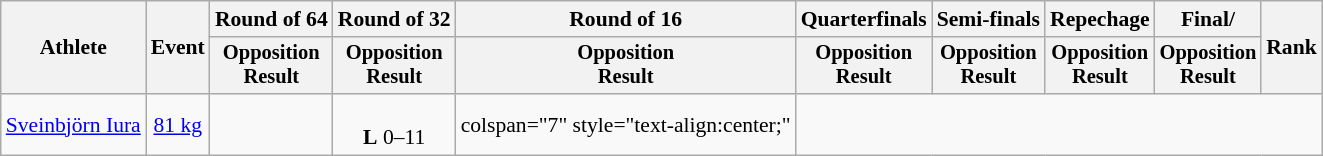<table class=wikitable style="text-align:center; font-size:90%">
<tr>
<th rowspan="2">Athlete</th>
<th rowspan="2">Event</th>
<th>Round of 64</th>
<th>Round of 32</th>
<th>Round of 16</th>
<th>Quarterfinals</th>
<th>Semi-finals</th>
<th>Repechage</th>
<th>Final/</th>
<th rowspan=2>Rank</th>
</tr>
<tr style="font-size:95%">
<th>Opposition<br>Result</th>
<th>Opposition<br>Result</th>
<th>Opposition<br>Result</th>
<th>Opposition<br>Result</th>
<th>Opposition<br>Result</th>
<th>Opposition<br>Result</th>
<th>Opposition<br>Result</th>
</tr>
<tr>
<td align=left><a href='#'>Sveinbjörn Iura</a></td>
<td><a href='#'>81 kg</a></td>
<td></td>
<td style="text-align:center;"><br><strong>L</strong> 0–11</td>
<td>colspan="7" style="text-align:center;"</td>
</tr>
</table>
